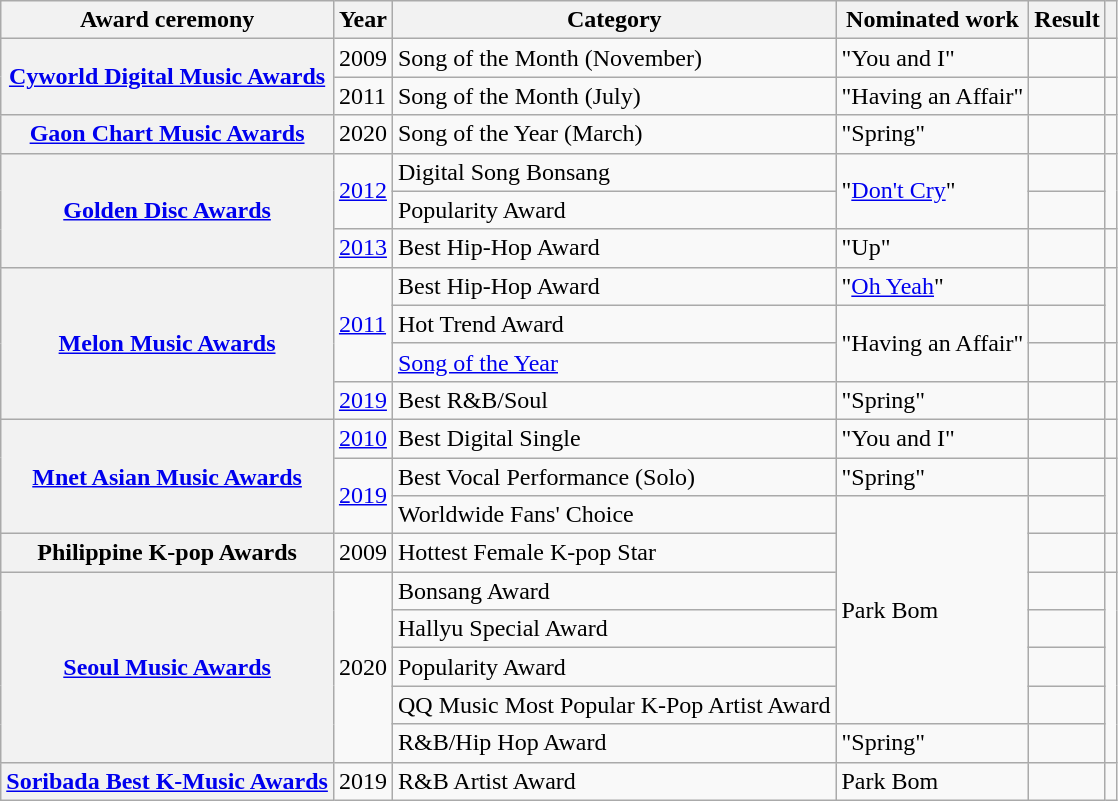<table class="wikitable plainrowheaders sortable">
<tr>
<th scope="col">Award ceremony</th>
<th scope="col">Year</th>
<th scope="col">Category</th>
<th>Nominated work</th>
<th scope="col">Result</th>
<th scope="col" class="unsortable"></th>
</tr>
<tr>
<th scope="row" rowspan="2"><a href='#'>Cyworld Digital Music Awards</a></th>
<td>2009</td>
<td>Song of the Month (November)</td>
<td>"You and I"</td>
<td></td>
<td style="text-align:center"></td>
</tr>
<tr>
<td>2011</td>
<td>Song of the Month (July)</td>
<td>"Having an Affair" </td>
<td></td>
<td style="text-align:center"></td>
</tr>
<tr>
<th scope="row"><a href='#'>Gaon Chart Music Awards</a></th>
<td>2020</td>
<td>Song of the Year (March)</td>
<td>"Spring"</td>
<td></td>
<td style="text-align:center"></td>
</tr>
<tr>
<th scope="row" rowspan="3"><a href='#'>Golden Disc Awards</a></th>
<td rowspan="2"><a href='#'>2012</a></td>
<td>Digital Song Bonsang</td>
<td rowspan="2">"<a href='#'>Don't Cry</a>"</td>
<td></td>
<td rowspan="2" style="text-align:center"></td>
</tr>
<tr>
<td>Popularity Award</td>
<td></td>
</tr>
<tr>
<td><a href='#'>2013</a></td>
<td>Best Hip-Hop Award</td>
<td>"Up" </td>
<td></td>
<td></td>
</tr>
<tr>
<th scope="row" rowspan="4"><a href='#'>Melon Music Awards</a></th>
<td rowspan="3"><a href='#'>2011</a></td>
<td>Best Hip-Hop Award</td>
<td>"<a href='#'>Oh Yeah</a>" </td>
<td></td>
<td rowspan="2" style="text-align:center"></td>
</tr>
<tr>
<td>Hot Trend Award</td>
<td rowspan="2">"Having an Affair" </td>
<td></td>
</tr>
<tr>
<td><a href='#'>Song of the Year</a></td>
<td></td>
<td></td>
</tr>
<tr>
<td><a href='#'>2019</a></td>
<td>Best R&B/Soul</td>
<td>"Spring"</td>
<td></td>
<td style="text-align:center"></td>
</tr>
<tr>
<th scope="row" rowspan="3"><a href='#'>Mnet Asian Music Awards</a></th>
<td><a href='#'>2010</a></td>
<td>Best Digital Single</td>
<td>"You and I"</td>
<td></td>
<td style="text-align:center"></td>
</tr>
<tr>
<td rowspan="2"><a href='#'>2019</a></td>
<td>Best Vocal Performance (Solo)</td>
<td>"Spring"</td>
<td></td>
<td rowspan="2" style="text-align:center"></td>
</tr>
<tr>
<td>Worldwide Fans' Choice</td>
<td rowspan="6">Park Bom</td>
<td></td>
</tr>
<tr>
<th scope="row">Philippine K-pop Awards</th>
<td>2009</td>
<td>Hottest Female K-pop Star</td>
<td></td>
<td style="text-align:center"></td>
</tr>
<tr>
<th scope="row" rowspan="5"><a href='#'>Seoul Music Awards</a></th>
<td rowspan="5">2020</td>
<td>Bonsang Award</td>
<td></td>
<td rowspan="5" style="text-align:center"></td>
</tr>
<tr>
<td>Hallyu Special Award</td>
<td></td>
</tr>
<tr>
<td>Popularity Award</td>
<td></td>
</tr>
<tr>
<td>QQ Music Most Popular K-Pop Artist Award</td>
<td></td>
</tr>
<tr>
<td>R&B/Hip Hop Award</td>
<td>"Spring"</td>
<td></td>
</tr>
<tr>
<th scope="row"><a href='#'>Soribada Best K-Music Awards</a></th>
<td>2019</td>
<td>R&B Artist Award</td>
<td>Park Bom</td>
<td></td>
<td style="text-align:center"></td>
</tr>
</table>
